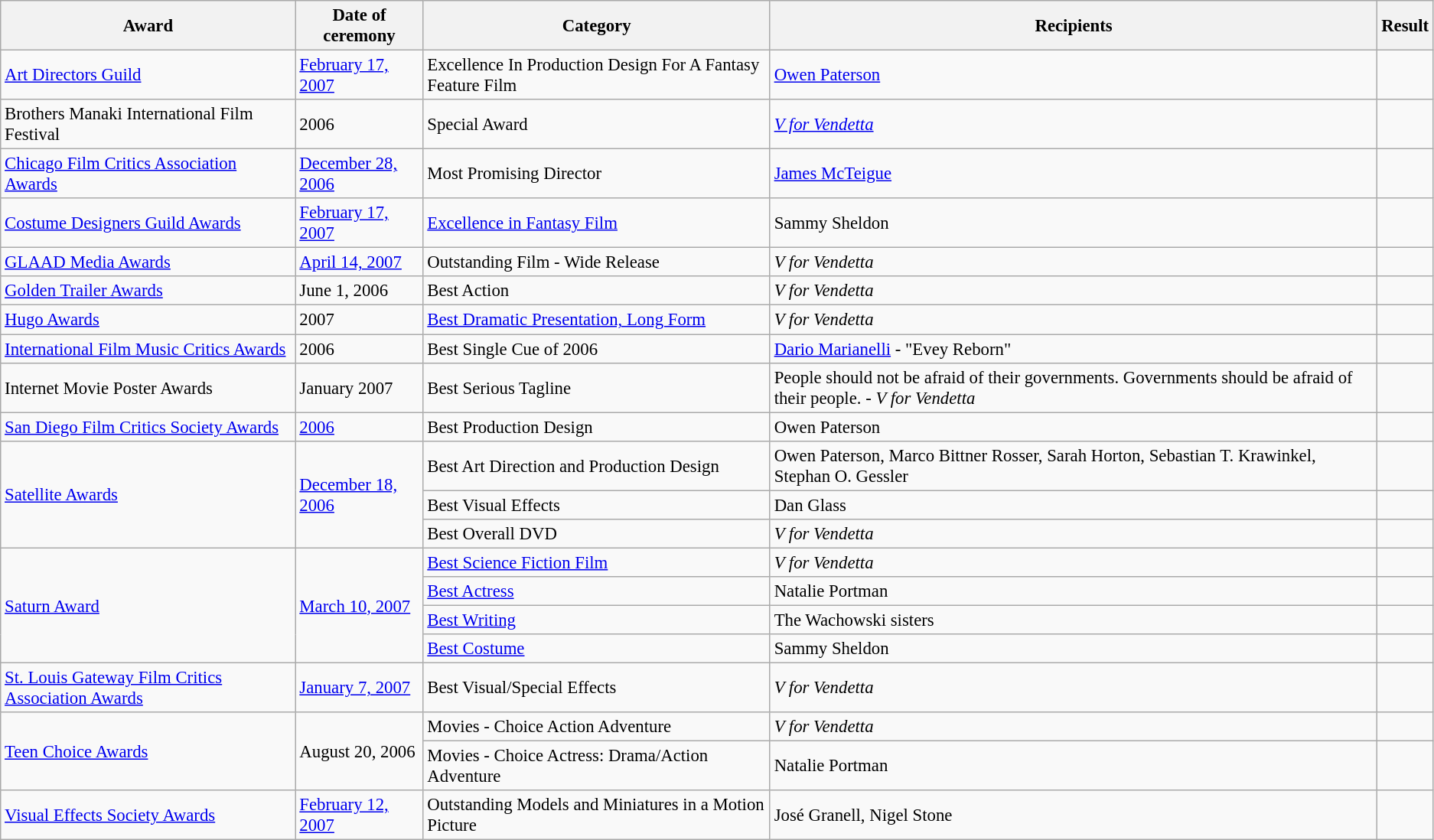<table class="wikitable" style="font-size: 95%;">
<tr>
<th>Award</th>
<th>Date of ceremony</th>
<th>Category</th>
<th>Recipients</th>
<th>Result</th>
</tr>
<tr>
<td><a href='#'>Art Directors Guild</a></td>
<td><a href='#'>February 17, 2007</a></td>
<td>Excellence In Production Design For A Fantasy Feature Film</td>
<td><a href='#'>Owen Paterson</a></td>
<td></td>
</tr>
<tr>
<td>Brothers Manaki International Film Festival</td>
<td>2006</td>
<td>Special Award</td>
<td><em><a href='#'>V for Vendetta</a></em></td>
<td></td>
</tr>
<tr>
<td><a href='#'>Chicago Film Critics Association Awards</a></td>
<td><a href='#'>December 28, 2006</a></td>
<td>Most Promising Director</td>
<td><a href='#'>James McTeigue</a></td>
<td></td>
</tr>
<tr>
<td><a href='#'>Costume Designers Guild Awards</a></td>
<td><a href='#'>February 17, 2007</a></td>
<td><a href='#'>Excellence in Fantasy Film</a></td>
<td>Sammy Sheldon</td>
<td></td>
</tr>
<tr>
<td><a href='#'>GLAAD Media Awards</a></td>
<td><a href='#'>April 14, 2007</a></td>
<td>Outstanding Film - Wide Release</td>
<td><em>V for Vendetta</em></td>
<td></td>
</tr>
<tr>
<td><a href='#'>Golden Trailer Awards</a></td>
<td>June 1, 2006</td>
<td>Best Action</td>
<td><em>V for Vendetta</em></td>
<td></td>
</tr>
<tr>
<td><a href='#'>Hugo Awards</a></td>
<td>2007</td>
<td><a href='#'>Best Dramatic Presentation, Long Form</a></td>
<td><em>V for Vendetta</em></td>
<td></td>
</tr>
<tr>
<td><a href='#'>International Film Music Critics Awards</a></td>
<td>2006</td>
<td>Best Single Cue of 2006</td>
<td><a href='#'>Dario Marianelli</a> - "Evey Reborn"</td>
<td></td>
</tr>
<tr>
<td>Internet Movie Poster Awards</td>
<td>January 2007</td>
<td>Best Serious Tagline</td>
<td>People should not be afraid of their governments. Governments should be afraid of their people. - <em>V for Vendetta</em></td>
<td></td>
</tr>
<tr>
<td><a href='#'>San Diego Film Critics Society Awards</a></td>
<td><a href='#'>2006</a></td>
<td>Best Production Design</td>
<td>Owen Paterson</td>
<td></td>
</tr>
<tr>
<td rowspan="3"><a href='#'>Satellite Awards</a></td>
<td rowspan="3"><a href='#'>December 18, 2006</a></td>
<td>Best Art Direction and Production Design</td>
<td>Owen Paterson, Marco Bittner Rosser, Sarah Horton, Sebastian T. Krawinkel, Stephan O. Gessler</td>
<td></td>
</tr>
<tr>
<td>Best Visual Effects</td>
<td>Dan Glass</td>
<td></td>
</tr>
<tr>
<td>Best Overall DVD</td>
<td><em>V for Vendetta</em></td>
<td></td>
</tr>
<tr>
<td rowspan="4"><a href='#'>Saturn Award</a></td>
<td rowspan="4"><a href='#'>March 10, 2007</a></td>
<td><a href='#'>Best Science Fiction Film</a></td>
<td><em>V for Vendetta</em></td>
<td></td>
</tr>
<tr>
<td><a href='#'>Best Actress</a></td>
<td>Natalie Portman</td>
<td></td>
</tr>
<tr>
<td><a href='#'>Best Writing</a></td>
<td>The Wachowski sisters</td>
<td></td>
</tr>
<tr>
<td><a href='#'>Best Costume</a></td>
<td>Sammy Sheldon</td>
<td></td>
</tr>
<tr>
<td><a href='#'>St. Louis Gateway Film Critics Association Awards</a></td>
<td><a href='#'>January 7, 2007</a></td>
<td>Best Visual/Special Effects</td>
<td><em>V for Vendetta</em></td>
<td></td>
</tr>
<tr>
<td rowspan="2"><a href='#'>Teen Choice Awards</a></td>
<td rowspan="2">August 20, 2006</td>
<td>Movies - Choice Action Adventure</td>
<td><em>V for Vendetta</em></td>
<td></td>
</tr>
<tr>
<td>Movies - Choice Actress: Drama/Action Adventure</td>
<td>Natalie Portman</td>
<td></td>
</tr>
<tr>
<td><a href='#'>Visual Effects Society Awards</a></td>
<td><a href='#'>February 12, 2007</a></td>
<td>Outstanding Models and Miniatures in a Motion Picture</td>
<td>José Granell, Nigel Stone</td>
<td></td>
</tr>
</table>
